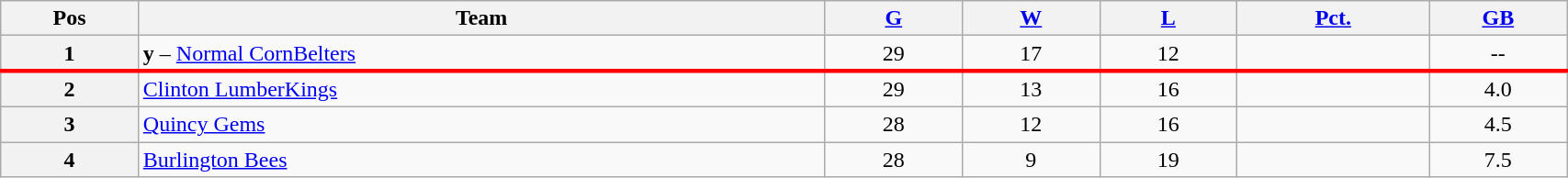<table class="wikitable plainrowheaders" width="90%" style="text-align:center;">
<tr>
<th scope="col" width="5%">Pos</th>
<th scope="col" width="25%">Team</th>
<th scope="col" width="5%"><a href='#'>G</a></th>
<th scope="col" width="5%"><a href='#'>W</a></th>
<th scope="col" width="5%"><a href='#'>L</a></th>
<th scope="col" width="7%"><a href='#'>Pct.</a></th>
<th scope="col" width="5%"><a href='#'>GB</a></th>
</tr>
<tr>
<th>1</th>
<td style="text-align:left;"><strong>y</strong> – <a href='#'>Normal CornBelters</a></td>
<td>29</td>
<td>17</td>
<td>12</td>
<td></td>
<td>--</td>
</tr>
<tr>
</tr>
<tr |- style="border-top:3px solid red;">
<th>2</th>
<td style="text-align:left;"><a href='#'>Clinton LumberKings</a></td>
<td>29</td>
<td>13</td>
<td>16</td>
<td></td>
<td>4.0</td>
</tr>
<tr>
<th>3</th>
<td style="text-align:left;"><a href='#'>Quincy Gems</a></td>
<td>28</td>
<td>12</td>
<td>16</td>
<td></td>
<td>4.5</td>
</tr>
<tr>
<th>4</th>
<td style="text-align:left;"><a href='#'>Burlington Bees</a></td>
<td>28</td>
<td>9</td>
<td>19</td>
<td></td>
<td>7.5</td>
</tr>
</table>
